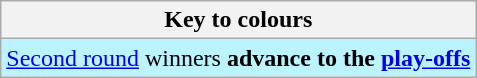<table class="wikitable">
<tr>
<th>Key to colours</th>
</tr>
<tr bgcolor=#BBF3FF>
<td><a href='#'>Second round</a> winners <strong>advance to the <a href='#'>play-offs</a></strong></td>
</tr>
</table>
